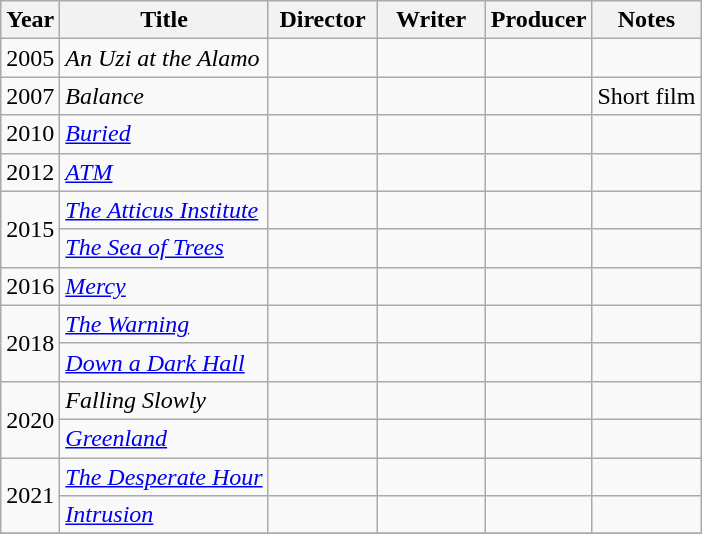<table class="wikitable">
<tr>
<th>Year</th>
<th>Title</th>
<th width=65>Director</th>
<th width=65>Writer</th>
<th>Producer</th>
<th>Notes</th>
</tr>
<tr>
<td>2005</td>
<td><em>An Uzi at the Alamo</em></td>
<td></td>
<td></td>
<td></td>
<td></td>
</tr>
<tr>
<td>2007</td>
<td><em>Balance</em></td>
<td></td>
<td></td>
<td></td>
<td>Short film</td>
</tr>
<tr>
<td>2010</td>
<td><em><a href='#'>Buried</a></em></td>
<td></td>
<td></td>
<td></td>
<td></td>
</tr>
<tr>
<td>2012</td>
<td><em><a href='#'>ATM</a></em></td>
<td></td>
<td></td>
<td></td>
<td></td>
</tr>
<tr>
<td rowspan=2>2015</td>
<td><em><a href='#'>The Atticus Institute</a></em></td>
<td></td>
<td></td>
<td></td>
<td></td>
</tr>
<tr>
<td><em><a href='#'>The Sea of Trees</a></em></td>
<td></td>
<td></td>
<td></td>
<td></td>
</tr>
<tr>
<td>2016</td>
<td><em><a href='#'>Mercy</a></em></td>
<td></td>
<td></td>
<td></td>
<td></td>
</tr>
<tr>
<td rowspan=2>2018</td>
<td><em><a href='#'>The Warning</a></em></td>
<td></td>
<td></td>
<td></td>
<td></td>
</tr>
<tr>
<td><em><a href='#'>Down a Dark Hall</a></em></td>
<td></td>
<td></td>
<td></td>
<td></td>
</tr>
<tr>
<td rowspan=2>2020</td>
<td><em>Falling Slowly</em></td>
<td></td>
<td></td>
<td></td>
<td></td>
</tr>
<tr>
<td><em><a href='#'>Greenland</a></em></td>
<td></td>
<td></td>
<td></td>
<td></td>
</tr>
<tr>
<td rowspan=2>2021</td>
<td><em><a href='#'>The Desperate Hour</a></em></td>
<td></td>
<td></td>
<td></td>
<td></td>
</tr>
<tr>
<td><em><a href='#'>Intrusion</a></em></td>
<td></td>
<td></td>
<td></td>
<td></td>
</tr>
<tr>
</tr>
</table>
